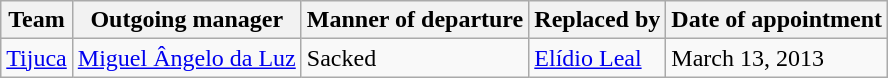<table class="wikitable sortable">
<tr>
<th>Team</th>
<th>Outgoing manager</th>
<th>Manner of departure</th>
<th>Replaced by</th>
<th>Date of appointment</th>
</tr>
<tr>
<td><a href='#'>Tijuca</a></td>
<td> <a href='#'>Miguel Ângelo da Luz</a></td>
<td>Sacked</td>
<td> <a href='#'>Elídio Leal</a></td>
<td>March 13, 2013</td>
</tr>
</table>
